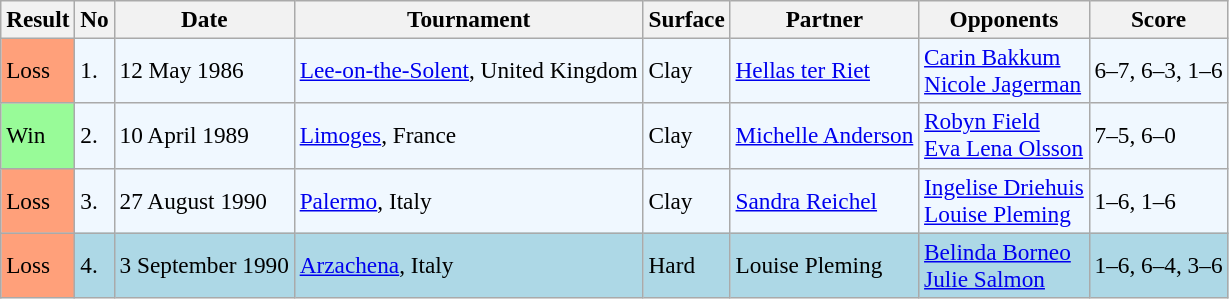<table class="sortable wikitable" style="font-size:97%;">
<tr>
<th>Result</th>
<th>No</th>
<th>Date</th>
<th>Tournament</th>
<th>Surface</th>
<th>Partner</th>
<th>Opponents</th>
<th>Score</th>
</tr>
<tr style="background:#f0f8ff;">
<td style="background:#ffa07a;">Loss</td>
<td>1.</td>
<td>12 May 1986</td>
<td><a href='#'>Lee-on-the-Solent</a>, United Kingdom</td>
<td>Clay</td>
<td> <a href='#'>Hellas ter Riet</a></td>
<td> <a href='#'>Carin Bakkum</a> <br>  <a href='#'>Nicole Jagerman</a></td>
<td>6–7, 6–3, 1–6</td>
</tr>
<tr style="background:#f0f8ff;">
<td style="background:#98fb98;">Win</td>
<td>2.</td>
<td>10 April 1989</td>
<td><a href='#'>Limoges</a>, France</td>
<td>Clay</td>
<td> <a href='#'>Michelle Anderson</a></td>
<td> <a href='#'>Robyn Field</a> <br>  <a href='#'>Eva Lena Olsson</a></td>
<td>7–5, 6–0</td>
</tr>
<tr style="background:#f0f8ff;">
<td style="background:#ffa07a;">Loss</td>
<td>3.</td>
<td>27 August 1990</td>
<td><a href='#'>Palermo</a>, Italy</td>
<td>Clay</td>
<td> <a href='#'>Sandra Reichel</a></td>
<td> <a href='#'>Ingelise Driehuis</a> <br>  <a href='#'>Louise Pleming</a></td>
<td>1–6, 1–6</td>
</tr>
<tr bgcolor=lightblue>
<td style="background:#ffa07a;">Loss</td>
<td>4.</td>
<td>3 September 1990</td>
<td><a href='#'>Arzachena</a>, Italy</td>
<td>Hard</td>
<td> Louise Pleming</td>
<td> <a href='#'>Belinda Borneo</a> <br>  <a href='#'>Julie Salmon</a></td>
<td>1–6, 6–4, 3–6</td>
</tr>
</table>
